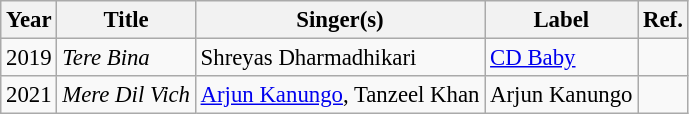<table class="wikitable sortable" style="font-size: 95%;">
<tr>
<th>Year</th>
<th>Title</th>
<th>Singer(s)</th>
<th>Label</th>
<th>Ref.</th>
</tr>
<tr>
<td>2019</td>
<td><em>Tere Bina</em></td>
<td>Shreyas Dharmadhikari</td>
<td><a href='#'>CD Baby</a></td>
<td></td>
</tr>
<tr>
<td>2021</td>
<td><em>Mere Dil Vich</em></td>
<td><a href='#'>Arjun Kanungo</a>, Tanzeel Khan</td>
<td>Arjun Kanungo</td>
<td></td>
</tr>
</table>
